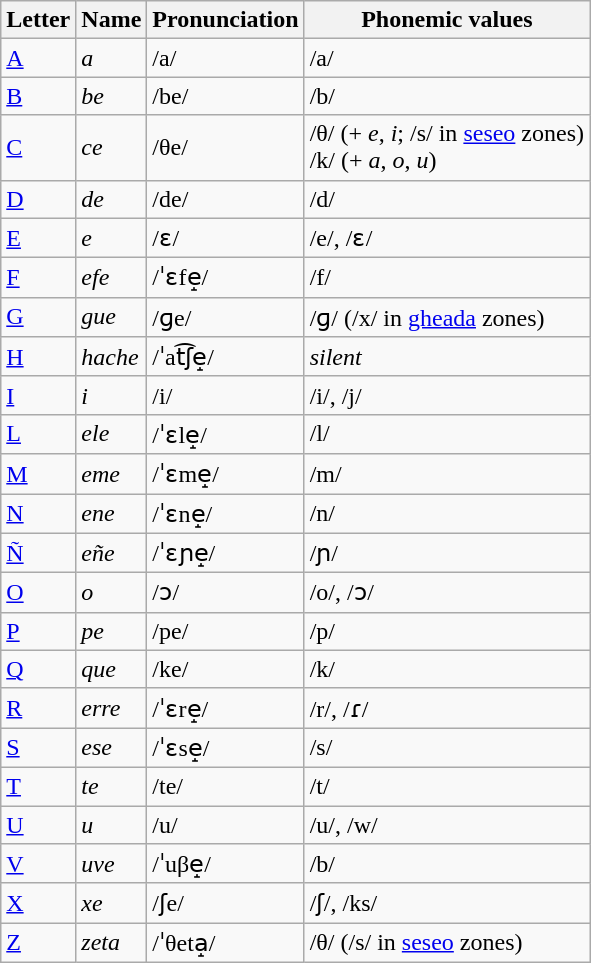<table class="wikitable">
<tr>
<th>Letter</th>
<th>Name</th>
<th>Pronunciation</th>
<th>Phonemic values</th>
</tr>
<tr>
<td><a href='#'>A</a></td>
<td><em>a</em></td>
<td>/a/</td>
<td>/a/</td>
</tr>
<tr>
<td><a href='#'>B</a></td>
<td><em>be</em></td>
<td>/be/</td>
<td>/b/</td>
</tr>
<tr>
<td><a href='#'>C</a></td>
<td><em>ce</em></td>
<td>/θe/</td>
<td>/θ/ (+ <em>e</em>, <em>i</em>; /s/ in <a href='#'>seseo</a> zones)<br>/k/ (+ <em>a</em>, <em>o</em>, <em>u</em>)</td>
</tr>
<tr>
<td><a href='#'>D</a></td>
<td><em>de</em></td>
<td>/de/</td>
<td>/d/</td>
</tr>
<tr>
<td><a href='#'>E</a></td>
<td><em>e</em></td>
<td>/ɛ/</td>
<td>/e/, /ɛ/</td>
</tr>
<tr>
<td><a href='#'>F</a></td>
<td><em>efe</em></td>
<td>/ˈɛfe̝/</td>
<td>/f/</td>
</tr>
<tr>
<td><a href='#'>G</a></td>
<td><em>gue</em></td>
<td>/ɡe/</td>
<td>/ɡ/ (/x/ in <a href='#'>gheada</a> zones)</td>
</tr>
<tr>
<td><a href='#'>H</a></td>
<td><em>hache</em></td>
<td>/ˈat͡ʃe̝/</td>
<td><em>silent</em></td>
</tr>
<tr>
<td><a href='#'>I</a></td>
<td><em>i</em></td>
<td>/i/</td>
<td>/i/, /j/</td>
</tr>
<tr>
<td><a href='#'>L</a></td>
<td><em>ele</em></td>
<td>/ˈɛle̝/</td>
<td>/l/</td>
</tr>
<tr>
<td><a href='#'>M</a></td>
<td><em>eme</em></td>
<td>/ˈɛme̝/</td>
<td>/m/</td>
</tr>
<tr>
<td><a href='#'>N</a></td>
<td><em>ene</em></td>
<td>/ˈɛne̝/</td>
<td>/n/</td>
</tr>
<tr>
<td><a href='#'>Ñ</a></td>
<td><em>eñe</em></td>
<td>/ˈɛɲe̝/</td>
<td>/ɲ/</td>
</tr>
<tr>
<td><a href='#'>O</a></td>
<td><em>o</em></td>
<td>/ɔ/</td>
<td>/o/, /ɔ/</td>
</tr>
<tr>
<td><a href='#'>P</a></td>
<td><em>pe</em></td>
<td>/pe/</td>
<td>/p/</td>
</tr>
<tr>
<td><a href='#'>Q</a></td>
<td><em>que</em></td>
<td>/ke/</td>
<td>/k/</td>
</tr>
<tr>
<td><a href='#'>R</a></td>
<td><em>erre</em></td>
<td>/ˈɛre̝/</td>
<td>/r/, /ɾ/</td>
</tr>
<tr>
<td><a href='#'>S</a></td>
<td><em>ese</em></td>
<td>/ˈɛse̝/</td>
<td>/s/</td>
</tr>
<tr>
<td><a href='#'>T</a></td>
<td><em>te</em></td>
<td>/te/</td>
<td>/t/</td>
</tr>
<tr>
<td><a href='#'>U</a></td>
<td><em>u</em></td>
<td>/u/</td>
<td>/u/, /w/</td>
</tr>
<tr>
<td><a href='#'>V</a></td>
<td><em>uve</em></td>
<td>/ˈuβe̝/</td>
<td>/b/</td>
</tr>
<tr>
<td><a href='#'>X</a></td>
<td><em>xe</em></td>
<td>/ʃe/</td>
<td>/ʃ/, /ks/</td>
</tr>
<tr>
<td><a href='#'>Z</a></td>
<td><em>zeta</em></td>
<td>/ˈθeta̝/</td>
<td>/θ/ (/s/ in <a href='#'>seseo</a> zones)</td>
</tr>
</table>
